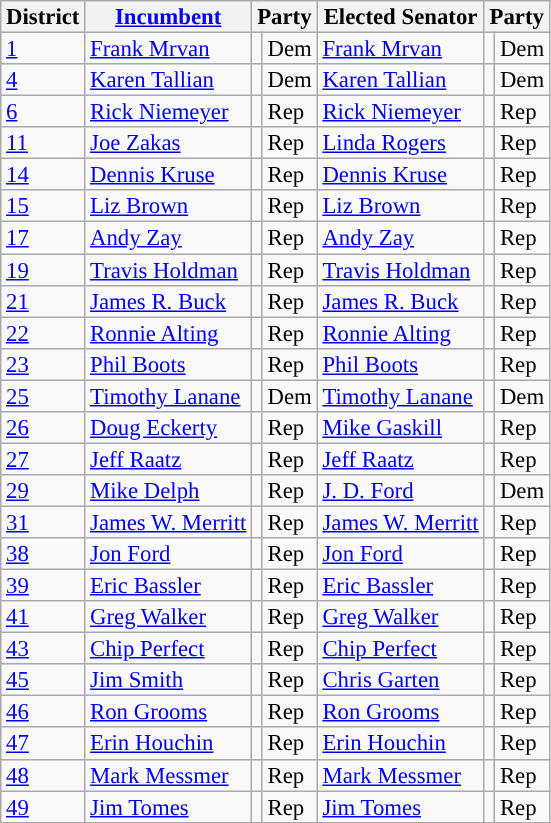<table class="sortable wikitable" style="font-size:95%;line-height:14px;">
<tr>
<th class="unsortable">District</th>
<th class="unsortable"><a href='#'>Incumbent</a></th>
<th colspan="2">Party</th>
<th class="unsortable">Elected Senator</th>
<th colspan="2">Party</th>
</tr>
<tr>
<td><a href='#'>1</a></td>
<td><a href='#'>Frank Mrvan</a></td>
<td style="background:"></td>
<td>Dem</td>
<td><a href='#'>Frank Mrvan</a></td>
<td style="background:"></td>
<td>Dem</td>
</tr>
<tr>
<td><a href='#'>4</a></td>
<td><a href='#'>Karen Tallian</a></td>
<td style="background:"></td>
<td>Dem</td>
<td><a href='#'>Karen Tallian</a></td>
<td style="background:"></td>
<td>Dem</td>
</tr>
<tr>
<td><a href='#'>6</a></td>
<td><a href='#'>Rick Niemeyer</a></td>
<td style="background:"></td>
<td>Rep</td>
<td><a href='#'>Rick Niemeyer</a></td>
<td style="background:"></td>
<td>Rep</td>
</tr>
<tr>
<td><a href='#'>11</a></td>
<td><a href='#'>Joe Zakas</a></td>
<td style="background:"></td>
<td>Rep</td>
<td><a href='#'>Linda Rogers</a></td>
<td style="background:"></td>
<td>Rep</td>
</tr>
<tr>
<td><a href='#'>14</a></td>
<td><a href='#'>Dennis Kruse</a></td>
<td style="background:"></td>
<td>Rep</td>
<td><a href='#'>Dennis Kruse</a></td>
<td style="background:"></td>
<td>Rep</td>
</tr>
<tr>
<td><a href='#'>15</a></td>
<td><a href='#'>Liz Brown</a></td>
<td style="background:"></td>
<td>Rep</td>
<td><a href='#'>Liz Brown</a></td>
<td style="background:"></td>
<td>Rep</td>
</tr>
<tr>
<td><a href='#'>17</a></td>
<td><a href='#'>Andy Zay</a></td>
<td style="background:"></td>
<td>Rep</td>
<td><a href='#'>Andy Zay</a></td>
<td style="background:"></td>
<td>Rep</td>
</tr>
<tr>
<td><a href='#'>19</a></td>
<td><a href='#'>Travis Holdman</a></td>
<td style="background:"></td>
<td>Rep</td>
<td><a href='#'>Travis Holdman</a></td>
<td style="background:"></td>
<td>Rep</td>
</tr>
<tr>
<td><a href='#'>21</a></td>
<td><a href='#'>James R. Buck</a></td>
<td style="background:"></td>
<td>Rep</td>
<td><a href='#'>James R. Buck</a></td>
<td style="background:"></td>
<td>Rep</td>
</tr>
<tr>
<td><a href='#'>22</a></td>
<td><a href='#'>Ronnie Alting</a></td>
<td style="background:"></td>
<td>Rep</td>
<td><a href='#'>Ronnie Alting</a></td>
<td style="background:"></td>
<td>Rep</td>
</tr>
<tr>
<td><a href='#'>23</a></td>
<td><a href='#'>Phil Boots</a></td>
<td style="background:"></td>
<td>Rep</td>
<td><a href='#'>Phil Boots</a></td>
<td style="background:"></td>
<td>Rep</td>
</tr>
<tr>
<td><a href='#'>25</a></td>
<td><a href='#'>Timothy Lanane</a></td>
<td style="background:"></td>
<td>Dem</td>
<td><a href='#'>Timothy Lanane</a></td>
<td style="background:"></td>
<td>Dem</td>
</tr>
<tr>
<td><a href='#'>26</a></td>
<td><a href='#'>Doug Eckerty</a></td>
<td style="background:"></td>
<td>Rep</td>
<td><a href='#'>Mike Gaskill</a></td>
<td style="background:"></td>
<td>Rep</td>
</tr>
<tr>
<td><a href='#'>27</a></td>
<td><a href='#'>Jeff Raatz</a></td>
<td style="background:"></td>
<td>Rep</td>
<td><a href='#'>Jeff Raatz</a></td>
<td style="background:"></td>
<td>Rep</td>
</tr>
<tr>
<td><a href='#'>29</a></td>
<td><a href='#'>Mike Delph</a></td>
<td style="background:"></td>
<td>Rep</td>
<td><a href='#'>J. D. Ford</a></td>
<td style="background:"></td>
<td>Dem</td>
</tr>
<tr>
<td><a href='#'>31</a></td>
<td><a href='#'>James W. Merritt</a></td>
<td style="background:"></td>
<td>Rep</td>
<td><a href='#'>James W. Merritt</a></td>
<td style="background:"></td>
<td>Rep</td>
</tr>
<tr>
<td><a href='#'>38</a></td>
<td><a href='#'>Jon Ford</a></td>
<td style="background:"></td>
<td>Rep</td>
<td><a href='#'>Jon Ford</a></td>
<td style="background:"></td>
<td>Rep</td>
</tr>
<tr>
<td><a href='#'>39</a></td>
<td><a href='#'>Eric Bassler</a></td>
<td style="background:"></td>
<td>Rep</td>
<td><a href='#'>Eric Bassler</a></td>
<td style="background:"></td>
<td>Rep</td>
</tr>
<tr>
<td><a href='#'>41</a></td>
<td><a href='#'>Greg Walker</a></td>
<td style="background:"></td>
<td>Rep</td>
<td><a href='#'>Greg Walker</a></td>
<td style="background:"></td>
<td>Rep</td>
</tr>
<tr>
<td><a href='#'>43</a></td>
<td><a href='#'>Chip Perfect</a></td>
<td style="background:"></td>
<td>Rep</td>
<td><a href='#'>Chip Perfect</a></td>
<td style="background:"></td>
<td>Rep</td>
</tr>
<tr>
<td><a href='#'>45</a></td>
<td><a href='#'>Jim Smith</a></td>
<td style="background:"></td>
<td>Rep</td>
<td><a href='#'>Chris Garten</a></td>
<td style="background:"></td>
<td>Rep</td>
</tr>
<tr>
<td><a href='#'>46</a></td>
<td><a href='#'>Ron Grooms</a></td>
<td style="background:"></td>
<td>Rep</td>
<td><a href='#'>Ron Grooms</a></td>
<td style="background:"></td>
<td>Rep</td>
</tr>
<tr>
<td><a href='#'>47</a></td>
<td><a href='#'>Erin Houchin</a></td>
<td style="background:"></td>
<td>Rep</td>
<td><a href='#'>Erin Houchin</a></td>
<td style="background:"></td>
<td>Rep</td>
</tr>
<tr>
<td><a href='#'>48</a></td>
<td><a href='#'>Mark Messmer</a></td>
<td style="background:"></td>
<td>Rep</td>
<td><a href='#'>Mark Messmer</a></td>
<td style="background:"></td>
<td>Rep</td>
</tr>
<tr>
<td><a href='#'>49</a></td>
<td><a href='#'>Jim Tomes</a></td>
<td style="background:"></td>
<td>Rep</td>
<td><a href='#'>Jim Tomes</a></td>
<td style="background:"></td>
<td>Rep</td>
</tr>
</table>
